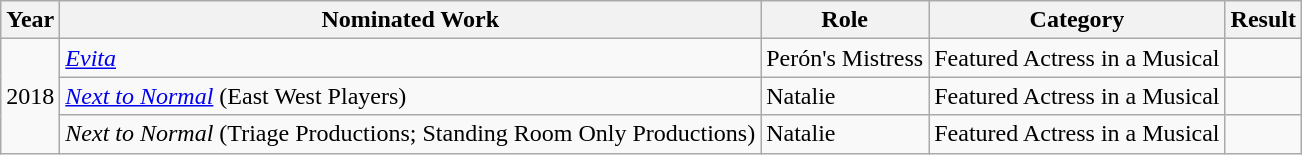<table class="wikitable">
<tr>
<th>Year</th>
<th>Nominated Work</th>
<th>Role</th>
<th>Category</th>
<th>Result</th>
</tr>
<tr>
<td rowspan="3">2018</td>
<td><em><a href='#'>Evita</a></em></td>
<td>Perón's Mistress</td>
<td>Featured Actress in a Musical</td>
<td></td>
</tr>
<tr>
<td><em><a href='#'>Next to Normal</a></em> (East West Players)</td>
<td>Natalie</td>
<td>Featured Actress in a Musical</td>
<td></td>
</tr>
<tr>
<td><em>Next to Normal</em> (Triage Productions; Standing Room Only Productions)</td>
<td>Natalie</td>
<td>Featured Actress in a Musical</td>
<td></td>
</tr>
</table>
